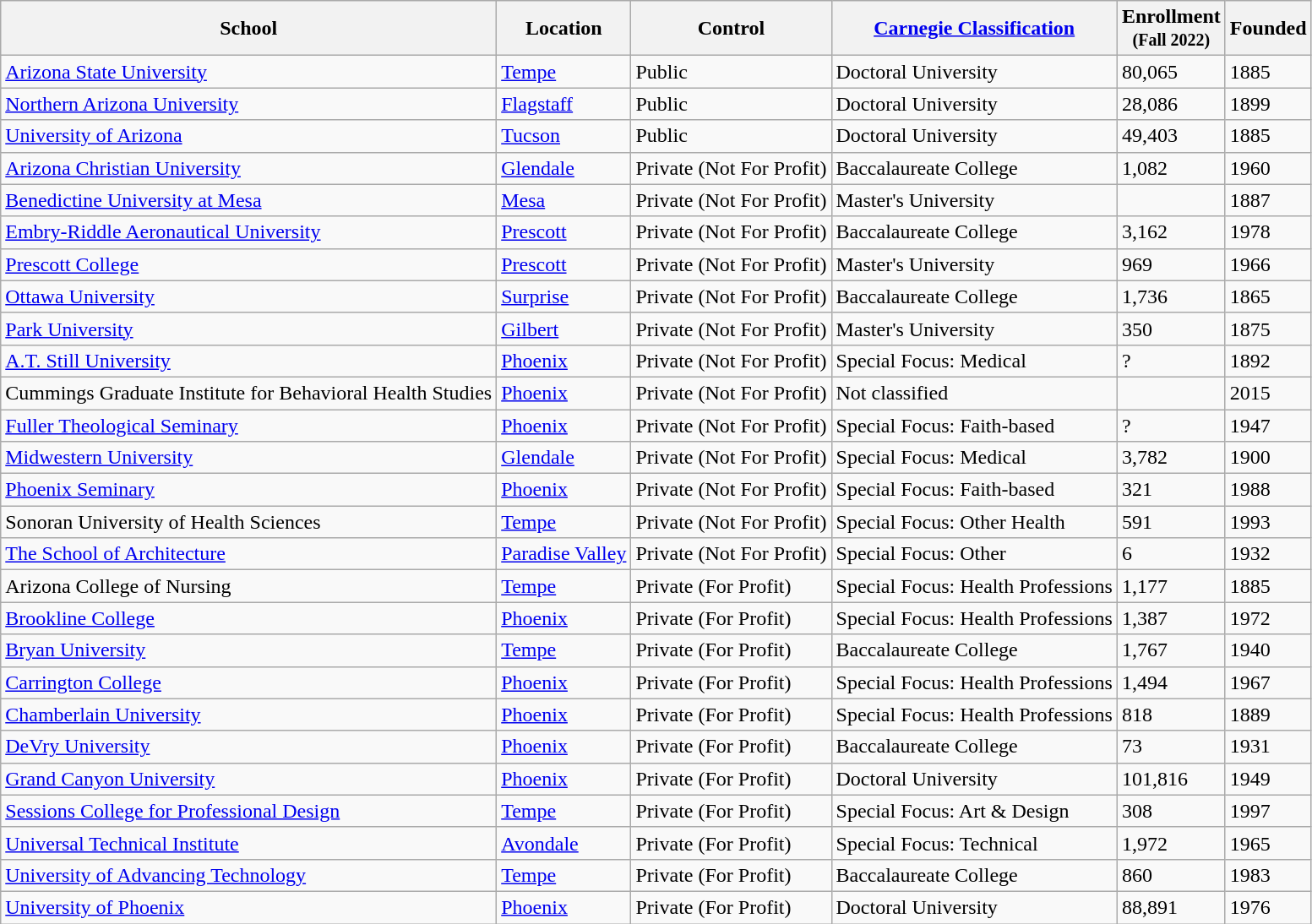<table class="wikitable sortable">
<tr>
<th>School</th>
<th>Location</th>
<th>Control</th>
<th><a href='#'>Carnegie Classification</a></th>
<th>Enrollment<br><small>(Fall 2022)</small></th>
<th>Founded</th>
</tr>
<tr>
<td><a href='#'>Arizona State University</a></td>
<td><a href='#'>Tempe</a></td>
<td>Public</td>
<td>Doctoral University</td>
<td>80,065</td>
<td>1885</td>
</tr>
<tr>
<td><a href='#'>Northern Arizona University</a></td>
<td><a href='#'>Flagstaff</a></td>
<td>Public</td>
<td>Doctoral University</td>
<td>28,086</td>
<td>1899</td>
</tr>
<tr>
<td><a href='#'>University of Arizona</a></td>
<td><a href='#'>Tucson</a></td>
<td>Public</td>
<td>Doctoral University</td>
<td>49,403</td>
<td>1885</td>
</tr>
<tr>
<td><a href='#'>Arizona Christian University</a></td>
<td><a href='#'>Glendale</a></td>
<td>Private (Not For Profit)</td>
<td>Baccalaureate College</td>
<td>1,082</td>
<td>1960</td>
</tr>
<tr>
<td><a href='#'>Benedictine University at Mesa</a></td>
<td><a href='#'>Mesa</a></td>
<td>Private (Not For Profit)</td>
<td>Master's University</td>
<td></td>
<td>1887</td>
</tr>
<tr>
<td><a href='#'>Embry-Riddle Aeronautical University</a></td>
<td><a href='#'>Prescott</a></td>
<td>Private (Not For Profit)</td>
<td>Baccalaureate College</td>
<td>3,162</td>
<td>1978</td>
</tr>
<tr>
<td><a href='#'>Prescott College</a></td>
<td><a href='#'>Prescott</a></td>
<td>Private (Not For Profit)</td>
<td>Master's University</td>
<td>969</td>
<td>1966</td>
</tr>
<tr>
<td><a href='#'>Ottawa University</a></td>
<td><a href='#'>Surprise</a></td>
<td>Private (Not For Profit)</td>
<td>Baccalaureate College</td>
<td>1,736</td>
<td>1865</td>
</tr>
<tr>
<td><a href='#'>Park University</a></td>
<td><a href='#'>Gilbert</a></td>
<td>Private (Not For Profit)</td>
<td>Master's University</td>
<td>350</td>
<td>1875</td>
</tr>
<tr>
<td><a href='#'>A.T. Still University</a></td>
<td><a href='#'>Phoenix</a></td>
<td>Private (Not For Profit)</td>
<td>Special Focus: Medical</td>
<td>?</td>
<td>1892</td>
</tr>
<tr>
<td>Cummings Graduate Institute for Behavioral Health Studies</td>
<td><a href='#'>Phoenix</a></td>
<td>Private (Not For Profit)</td>
<td>Not classified</td>
<td></td>
<td>2015</td>
</tr>
<tr>
<td><a href='#'>Fuller Theological Seminary</a></td>
<td><a href='#'>Phoenix</a></td>
<td>Private (Not For Profit)</td>
<td>Special Focus: Faith-based</td>
<td>?</td>
<td>1947</td>
</tr>
<tr>
<td><a href='#'>Midwestern University</a></td>
<td><a href='#'>Glendale</a></td>
<td>Private (Not For Profit)</td>
<td>Special Focus: Medical</td>
<td>3,782</td>
<td>1900</td>
</tr>
<tr>
<td><a href='#'>Phoenix Seminary</a></td>
<td><a href='#'>Phoenix</a></td>
<td>Private (Not For Profit)</td>
<td>Special Focus: Faith-based</td>
<td>321</td>
<td>1988</td>
</tr>
<tr>
<td>Sonoran University of Health Sciences</td>
<td><a href='#'>Tempe</a></td>
<td>Private (Not For Profit)</td>
<td>Special Focus: Other Health</td>
<td>591</td>
<td>1993</td>
</tr>
<tr>
<td><a href='#'>The School of Architecture</a></td>
<td><a href='#'>Paradise Valley</a></td>
<td>Private (Not For Profit)</td>
<td>Special Focus: Other</td>
<td>6</td>
<td>1932</td>
</tr>
<tr>
<td>Arizona College of Nursing</td>
<td><a href='#'>Tempe</a></td>
<td>Private (For Profit)</td>
<td>Special Focus: Health Professions</td>
<td>1,177</td>
<td>1885</td>
</tr>
<tr>
<td><a href='#'>Brookline College</a></td>
<td><a href='#'>Phoenix</a></td>
<td>Private (For Profit)</td>
<td>Special Focus: Health Professions</td>
<td>1,387</td>
<td>1972</td>
</tr>
<tr>
<td><a href='#'>Bryan University</a></td>
<td><a href='#'>Tempe</a></td>
<td>Private (For Profit)</td>
<td>Baccalaureate College</td>
<td>1,767</td>
<td>1940</td>
</tr>
<tr>
<td><a href='#'>Carrington College</a></td>
<td><a href='#'>Phoenix</a></td>
<td>Private (For Profit)</td>
<td>Special Focus: Health Professions</td>
<td>1,494</td>
<td>1967</td>
</tr>
<tr>
<td><a href='#'>Chamberlain University</a></td>
<td><a href='#'>Phoenix</a></td>
<td>Private (For Profit)</td>
<td>Special Focus: Health Professions</td>
<td>818</td>
<td>1889</td>
</tr>
<tr>
<td><a href='#'>DeVry University</a></td>
<td><a href='#'>Phoenix</a></td>
<td>Private (For Profit)</td>
<td>Baccalaureate College</td>
<td>73</td>
<td>1931</td>
</tr>
<tr>
<td><a href='#'>Grand Canyon University</a></td>
<td><a href='#'>Phoenix</a></td>
<td>Private (For Profit)</td>
<td>Doctoral University</td>
<td>101,816</td>
<td>1949</td>
</tr>
<tr>
<td><a href='#'>Sessions College for Professional Design</a></td>
<td><a href='#'>Tempe</a></td>
<td>Private (For Profit)</td>
<td>Special Focus: Art & Design</td>
<td>308</td>
<td>1997</td>
</tr>
<tr>
<td><a href='#'>Universal Technical Institute</a></td>
<td><a href='#'>Avondale</a></td>
<td>Private (For Profit)</td>
<td>Special Focus: Technical</td>
<td>1,972</td>
<td>1965</td>
</tr>
<tr>
<td><a href='#'>University of Advancing Technology</a></td>
<td><a href='#'>Tempe</a></td>
<td>Private (For Profit)</td>
<td>Baccalaureate College</td>
<td>860</td>
<td>1983</td>
</tr>
<tr>
<td><a href='#'>University of Phoenix</a></td>
<td><a href='#'>Phoenix</a></td>
<td>Private (For Profit)</td>
<td>Doctoral University</td>
<td>88,891</td>
<td>1976</td>
</tr>
</table>
